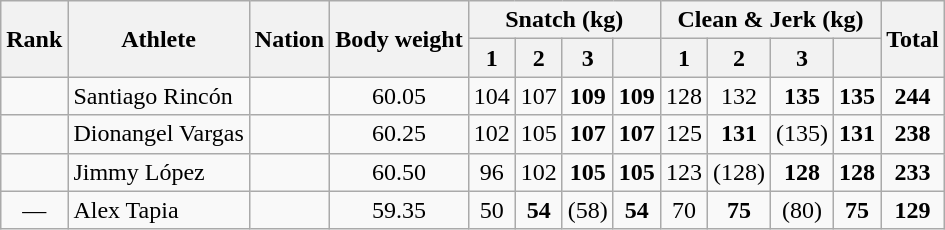<table class="sortable wikitable" style="text-align:center">
<tr>
<th rowspan="2">Rank</th>
<th rowspan="2">Athlete</th>
<th rowspan="2">Nation</th>
<th rowspan=2>Body weight</th>
<th colspan=4>Snatch (kg)</th>
<th colspan=4>Clean & Jerk (kg)</th>
<th rowspan=2>Total</th>
</tr>
<tr>
<th>1</th>
<th>2</th>
<th>3</th>
<th></th>
<th>1</th>
<th>2</th>
<th>3</th>
<th></th>
</tr>
<tr>
<td></td>
<td align="left">Santiago Rincón</td>
<td align="left"></td>
<td>60.05</td>
<td>104</td>
<td>107</td>
<td><strong>109</strong></td>
<td><strong>109</strong></td>
<td>128</td>
<td>132</td>
<td><strong>135</strong></td>
<td><strong>135</strong></td>
<td><strong>244</strong></td>
</tr>
<tr>
<td></td>
<td align="left">Dionangel Vargas</td>
<td align="left"></td>
<td>60.25</td>
<td>102</td>
<td>105</td>
<td><strong>107</strong></td>
<td><strong>107</strong></td>
<td>125</td>
<td><strong>131</strong></td>
<td>(135)</td>
<td><strong>131</strong></td>
<td><strong>238</strong></td>
</tr>
<tr>
<td></td>
<td align="left">Jimmy López</td>
<td align="left"></td>
<td>60.50</td>
<td>96</td>
<td>102</td>
<td><strong>105</strong></td>
<td><strong>105</strong></td>
<td>123</td>
<td>(128)</td>
<td><strong>128</strong></td>
<td><strong>128</strong></td>
<td><strong>233</strong></td>
</tr>
<tr>
<td>—</td>
<td align="left">Alex Tapia</td>
<td align="left"></td>
<td>59.35</td>
<td>50</td>
<td><strong>54</strong></td>
<td>(58)</td>
<td><strong>54</strong></td>
<td>70</td>
<td><strong>75</strong></td>
<td>(80)</td>
<td><strong>75</strong></td>
<td><strong>129</strong></td>
</tr>
</table>
